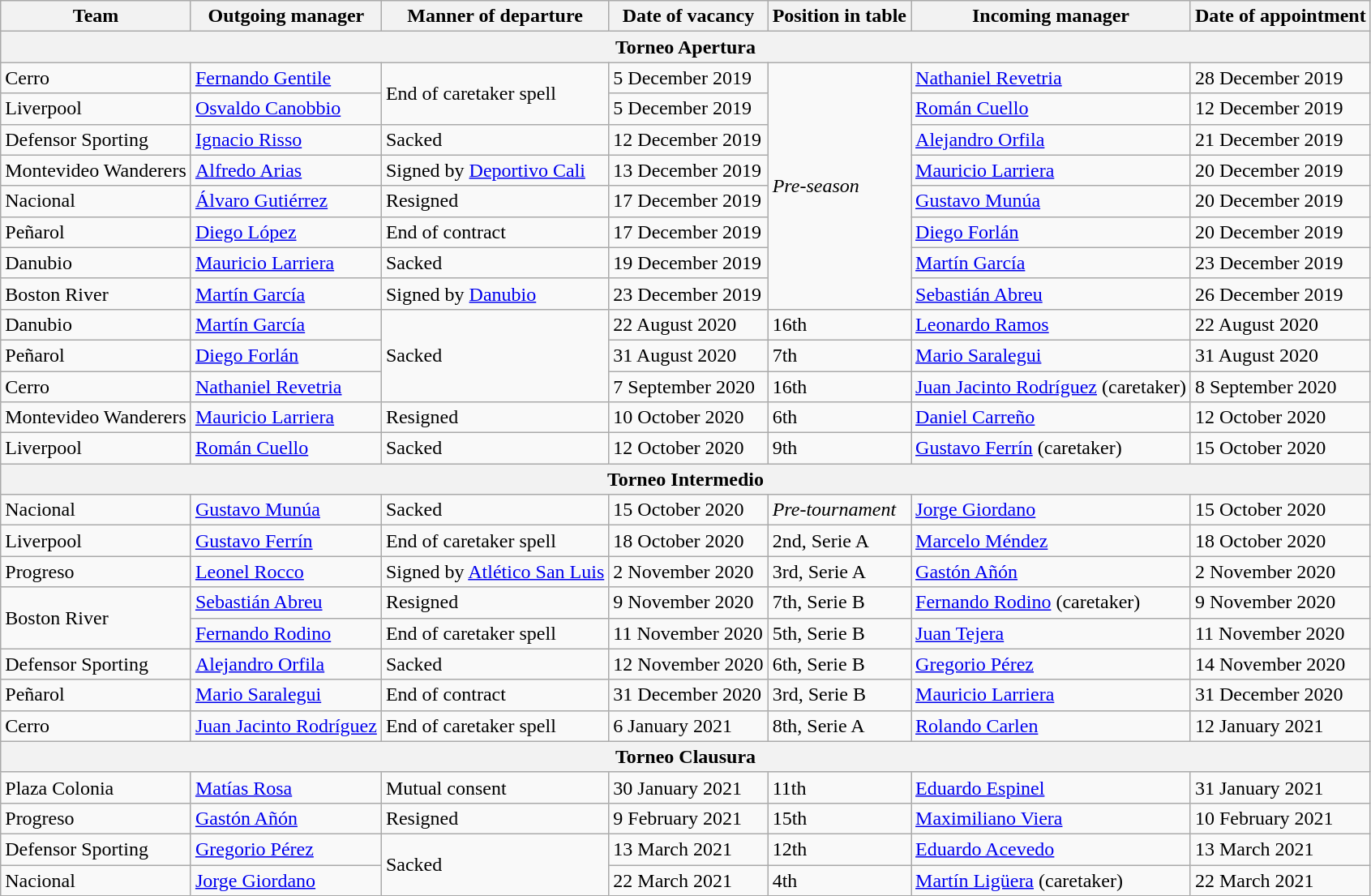<table class="wikitable sortable">
<tr>
<th>Team</th>
<th>Outgoing manager</th>
<th>Manner of departure</th>
<th>Date of vacancy</th>
<th>Position in table</th>
<th>Incoming manager</th>
<th>Date of appointment</th>
</tr>
<tr>
<th colspan=7>Torneo Apertura</th>
</tr>
<tr>
<td>Cerro</td>
<td> <a href='#'>Fernando Gentile</a></td>
<td rowspan=2>End of caretaker spell</td>
<td>5 December 2019</td>
<td rowspan=8><em>Pre-season</em></td>
<td> <a href='#'>Nathaniel Revetria</a></td>
<td>28 December 2019</td>
</tr>
<tr>
<td>Liverpool</td>
<td> <a href='#'>Osvaldo Canobbio</a></td>
<td>5 December 2019</td>
<td> <a href='#'>Román Cuello</a></td>
<td>12 December 2019</td>
</tr>
<tr>
<td>Defensor Sporting</td>
<td> <a href='#'>Ignacio Risso</a></td>
<td>Sacked</td>
<td>12 December 2019</td>
<td> <a href='#'>Alejandro Orfila</a></td>
<td>21 December 2019</td>
</tr>
<tr>
<td>Montevideo Wanderers</td>
<td> <a href='#'>Alfredo Arias</a></td>
<td>Signed by <a href='#'>Deportivo Cali</a></td>
<td>13 December 2019</td>
<td> <a href='#'>Mauricio Larriera</a></td>
<td>20 December 2019</td>
</tr>
<tr>
<td>Nacional</td>
<td> <a href='#'>Álvaro Gutiérrez</a></td>
<td>Resigned</td>
<td>17 December 2019</td>
<td> <a href='#'>Gustavo Munúa</a></td>
<td>20 December 2019</td>
</tr>
<tr>
<td>Peñarol</td>
<td> <a href='#'>Diego López</a></td>
<td>End of contract</td>
<td>17 December 2019</td>
<td> <a href='#'>Diego Forlán</a></td>
<td>20 December 2019</td>
</tr>
<tr>
<td>Danubio</td>
<td> <a href='#'>Mauricio Larriera</a></td>
<td>Sacked</td>
<td>19 December 2019</td>
<td> <a href='#'>Martín García</a></td>
<td>23 December 2019</td>
</tr>
<tr>
<td>Boston River</td>
<td> <a href='#'>Martín García</a></td>
<td>Signed by <a href='#'>Danubio</a></td>
<td>23 December 2019</td>
<td> <a href='#'>Sebastián Abreu</a></td>
<td>26 December 2019</td>
</tr>
<tr>
<td>Danubio</td>
<td> <a href='#'>Martín García</a></td>
<td rowspan=3>Sacked</td>
<td>22 August 2020</td>
<td>16th</td>
<td> <a href='#'>Leonardo Ramos</a></td>
<td>22 August 2020</td>
</tr>
<tr>
<td>Peñarol</td>
<td> <a href='#'>Diego Forlán</a></td>
<td>31 August 2020</td>
<td>7th</td>
<td> <a href='#'>Mario Saralegui</a></td>
<td>31 August 2020</td>
</tr>
<tr>
<td>Cerro</td>
<td> <a href='#'>Nathaniel Revetria</a></td>
<td>7 September 2020</td>
<td>16th</td>
<td> <a href='#'>Juan Jacinto Rodríguez</a> (caretaker)</td>
<td>8 September 2020</td>
</tr>
<tr>
<td>Montevideo Wanderers</td>
<td> <a href='#'>Mauricio Larriera</a></td>
<td>Resigned</td>
<td>10 October 2020</td>
<td>6th</td>
<td> <a href='#'>Daniel Carreño</a></td>
<td>12 October 2020</td>
</tr>
<tr>
<td>Liverpool</td>
<td> <a href='#'>Román Cuello</a></td>
<td>Sacked</td>
<td>12 October 2020</td>
<td>9th</td>
<td> <a href='#'>Gustavo Ferrín</a> (caretaker)</td>
<td>15 October 2020</td>
</tr>
<tr>
<th colspan=7>Torneo Intermedio</th>
</tr>
<tr>
<td>Nacional</td>
<td> <a href='#'>Gustavo Munúa</a></td>
<td>Sacked</td>
<td>15 October 2020</td>
<td><em>Pre-tournament</em></td>
<td> <a href='#'>Jorge Giordano</a></td>
<td>15 October 2020</td>
</tr>
<tr>
<td>Liverpool</td>
<td> <a href='#'>Gustavo Ferrín</a></td>
<td>End of caretaker spell</td>
<td>18 October 2020</td>
<td>2nd, Serie A</td>
<td> <a href='#'>Marcelo Méndez</a></td>
<td>18 October 2020</td>
</tr>
<tr>
<td>Progreso</td>
<td> <a href='#'>Leonel Rocco</a></td>
<td>Signed by <a href='#'>Atlético San Luis</a></td>
<td>2 November 2020</td>
<td>3rd, Serie A</td>
<td> <a href='#'>Gastón Añón</a></td>
<td>2 November 2020</td>
</tr>
<tr>
<td rowspan=2>Boston River</td>
<td> <a href='#'>Sebastián Abreu</a></td>
<td>Resigned</td>
<td>9 November 2020</td>
<td>7th, Serie B</td>
<td> <a href='#'>Fernando Rodino</a> (caretaker)</td>
<td>9 November 2020</td>
</tr>
<tr>
<td> <a href='#'>Fernando Rodino</a></td>
<td>End of caretaker spell</td>
<td>11 November 2020</td>
<td>5th, Serie B</td>
<td> <a href='#'>Juan Tejera</a></td>
<td>11 November 2020</td>
</tr>
<tr>
<td>Defensor Sporting</td>
<td> <a href='#'>Alejandro Orfila</a></td>
<td>Sacked</td>
<td>12 November 2020</td>
<td>6th, Serie B</td>
<td> <a href='#'>Gregorio Pérez</a></td>
<td>14 November 2020</td>
</tr>
<tr>
<td>Peñarol</td>
<td> <a href='#'>Mario Saralegui</a></td>
<td>End of contract</td>
<td>31 December 2020</td>
<td>3rd, Serie B</td>
<td> <a href='#'>Mauricio Larriera</a></td>
<td>31 December 2020</td>
</tr>
<tr>
<td>Cerro</td>
<td> <a href='#'>Juan Jacinto Rodríguez</a></td>
<td>End of caretaker spell</td>
<td>6 January 2021</td>
<td>8th, Serie A</td>
<td> <a href='#'>Rolando Carlen</a></td>
<td>12 January 2021</td>
</tr>
<tr>
<th colspan=7>Torneo Clausura</th>
</tr>
<tr>
<td>Plaza Colonia</td>
<td> <a href='#'>Matías Rosa</a></td>
<td>Mutual consent</td>
<td>30 January 2021</td>
<td>11th</td>
<td> <a href='#'>Eduardo Espinel</a></td>
<td>31 January 2021</td>
</tr>
<tr>
<td>Progreso</td>
<td> <a href='#'>Gastón Añón</a></td>
<td>Resigned</td>
<td>9 February 2021</td>
<td>15th</td>
<td> <a href='#'>Maximiliano Viera</a></td>
<td>10 February 2021</td>
</tr>
<tr>
<td>Defensor Sporting</td>
<td> <a href='#'>Gregorio Pérez</a></td>
<td rowspan=2>Sacked</td>
<td>13 March 2021</td>
<td>12th</td>
<td> <a href='#'>Eduardo Acevedo</a></td>
<td>13 March 2021</td>
</tr>
<tr>
<td>Nacional</td>
<td> <a href='#'>Jorge Giordano</a></td>
<td>22 March 2021</td>
<td>4th</td>
<td> <a href='#'>Martín Ligüera</a> (caretaker)</td>
<td>22 March 2021</td>
</tr>
</table>
